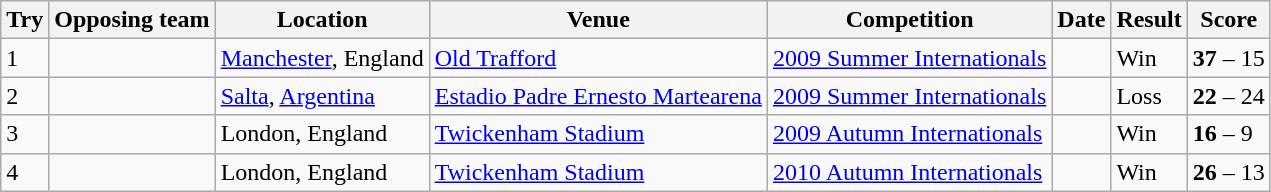<table class="wikitable" style="font-size:100%">
<tr>
<th>Try</th>
<th>Opposing team</th>
<th>Location</th>
<th>Venue</th>
<th>Competition</th>
<th>Date</th>
<th>Result</th>
<th>Score</th>
</tr>
<tr>
<td>1</td>
<td></td>
<td><a href='#'>Manchester</a>, England</td>
<td><a href='#'>Old Trafford</a></td>
<td><a href='#'>2009 Summer Internationals</a></td>
<td></td>
<td>Win</td>
<td><strong>37</strong> – 15</td>
</tr>
<tr>
<td>2</td>
<td></td>
<td><a href='#'>Salta</a>, <a href='#'>Argentina</a></td>
<td><a href='#'>Estadio Padre Ernesto Martearena</a></td>
<td><a href='#'>2009 Summer Internationals</a></td>
<td></td>
<td>Loss</td>
<td><strong>22</strong> – 24</td>
</tr>
<tr>
<td>3</td>
<td></td>
<td>London, England</td>
<td><a href='#'>Twickenham Stadium</a></td>
<td><a href='#'>2009 Autumn Internationals</a></td>
<td></td>
<td>Win</td>
<td><strong>16</strong> – 9</td>
</tr>
<tr>
<td>4</td>
<td></td>
<td>London, England</td>
<td><a href='#'>Twickenham Stadium</a></td>
<td><a href='#'>2010 Autumn Internationals</a></td>
<td></td>
<td>Win</td>
<td><strong>26</strong> – 13</td>
</tr>
</table>
